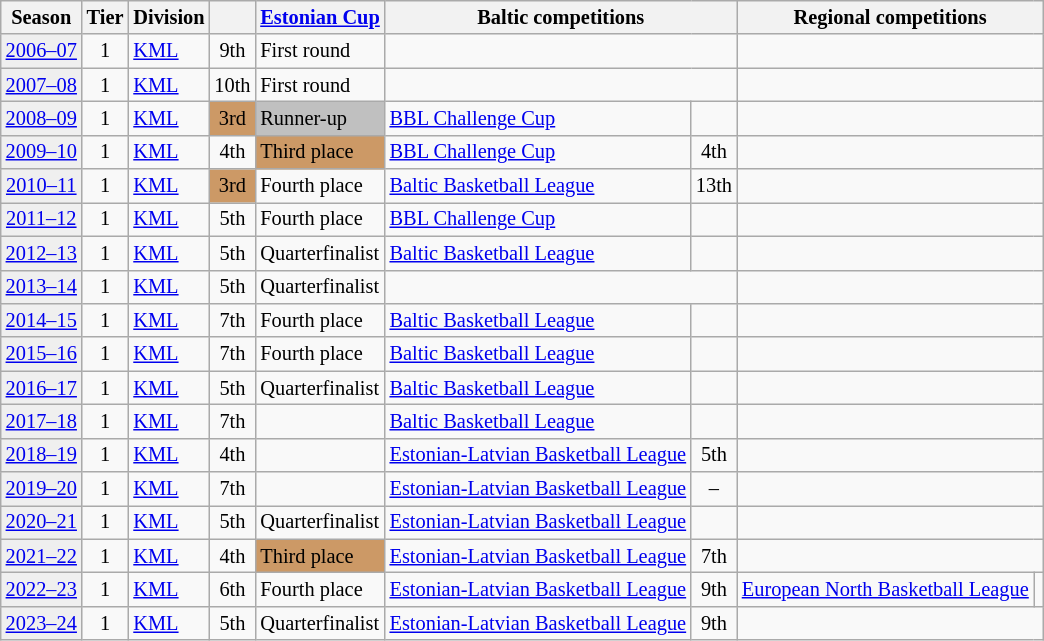<table class="wikitable" style="font-size:85%; text-align:center">
<tr>
<th>Season</th>
<th>Tier</th>
<th>Division</th>
<th></th>
<th><a href='#'>Estonian Cup</a></th>
<th colspan=2>Baltic competitions</th>
<th colspan=2>Regional competitions</th>
</tr>
<tr>
<td bgcolor=#efefef><a href='#'>2006–07</a></td>
<td>1</td>
<td align=left><a href='#'>KML</a></td>
<td>9th</td>
<td align=left>First round</td>
<td colspan=2></td>
<td colspan=2></td>
</tr>
<tr>
<td bgcolor=#efefef><a href='#'>2007–08</a></td>
<td>1</td>
<td align=left><a href='#'>KML</a></td>
<td>10th</td>
<td align=left>First round</td>
<td colspan=2></td>
<td colspan=2></td>
</tr>
<tr>
<td bgcolor=#efefef><a href='#'>2008–09</a></td>
<td>1</td>
<td align=left><a href='#'>KML</a></td>
<td bgcolor=#cc9966>3rd</td>
<td align=left bgcolor=silver>Runner-up</td>
<td align=left><a href='#'>BBL Challenge Cup</a></td>
<td></td>
<td colspan=2></td>
</tr>
<tr>
<td bgcolor=#efefef><a href='#'>2009–10</a></td>
<td>1</td>
<td align=left><a href='#'>KML</a></td>
<td>4th</td>
<td align=left bgcolor=#cc9966>Third place</td>
<td align=left><a href='#'>BBL Challenge Cup</a></td>
<td>4th</td>
<td colspan=2></td>
</tr>
<tr>
<td bgcolor=#efefef><a href='#'>2010–11</a></td>
<td>1</td>
<td align=left><a href='#'>KML</a></td>
<td bgcolor=#cc9966>3rd</td>
<td align=left>Fourth place</td>
<td align=left><a href='#'>Baltic Basketball League</a></td>
<td>13th</td>
<td colspan=2></td>
</tr>
<tr>
<td bgcolor=#efefef><a href='#'>2011–12</a></td>
<td>1</td>
<td align=left><a href='#'>KML</a></td>
<td>5th</td>
<td align=left>Fourth place</td>
<td align=left><a href='#'>BBL Challenge Cup</a></td>
<td></td>
<td colspan=2></td>
</tr>
<tr>
<td bgcolor=#efefef><a href='#'>2012–13</a></td>
<td>1</td>
<td align=left><a href='#'>KML</a></td>
<td>5th</td>
<td align=left>Quarterfinalist</td>
<td align=left><a href='#'>Baltic Basketball League</a></td>
<td></td>
<td colspan=2></td>
</tr>
<tr>
<td bgcolor=#efefef><a href='#'>2013–14</a></td>
<td>1</td>
<td align=left><a href='#'>KML</a></td>
<td>5th</td>
<td align=left>Quarterfinalist</td>
<td colspan=2></td>
<td colspan=2></td>
</tr>
<tr>
<td bgcolor=#efefef><a href='#'>2014–15</a></td>
<td>1</td>
<td align=left><a href='#'>KML</a></td>
<td>7th</td>
<td align=left>Fourth place</td>
<td align=left><a href='#'>Baltic Basketball League</a></td>
<td></td>
<td colspan=2></td>
</tr>
<tr>
<td bgcolor=#efefef><a href='#'>2015–16</a></td>
<td>1</td>
<td align=left><a href='#'>KML</a></td>
<td>7th</td>
<td align=left>Fourth place</td>
<td align=left><a href='#'>Baltic Basketball League</a></td>
<td></td>
<td colspan=2></td>
</tr>
<tr>
<td bgcolor=#efefef><a href='#'>2016–17</a></td>
<td>1</td>
<td align=left><a href='#'>KML</a></td>
<td>5th</td>
<td align=left>Quarterfinalist</td>
<td align=left><a href='#'>Baltic Basketball League</a></td>
<td></td>
<td colspan=2></td>
</tr>
<tr>
<td bgcolor=#efefef><a href='#'>2017–18</a></td>
<td>1</td>
<td align=left><a href='#'>KML</a></td>
<td>7th</td>
<td></td>
<td align=left><a href='#'>Baltic Basketball League</a></td>
<td></td>
<td colspan=2></td>
</tr>
<tr>
<td bgcolor=#efefef><a href='#'>2018–19</a></td>
<td>1</td>
<td align=left><a href='#'>KML</a></td>
<td>4th</td>
<td></td>
<td align=left><a href='#'>Estonian-Latvian Basketball League</a></td>
<td>5th</td>
<td colspan=2></td>
</tr>
<tr>
<td bgcolor=#efefef><a href='#'>2019–20</a></td>
<td>1</td>
<td align=left><a href='#'>KML</a></td>
<td>7th</td>
<td></td>
<td align=left><a href='#'>Estonian-Latvian Basketball League</a></td>
<td>–</td>
<td colspan=2></td>
</tr>
<tr>
<td bgcolor=#efefef><a href='#'>2020–21</a></td>
<td>1</td>
<td align=left><a href='#'>KML</a></td>
<td>5th</td>
<td align=left>Quarterfinalist</td>
<td align=left><a href='#'>Estonian-Latvian Basketball League</a></td>
<td></td>
<td colspan=2></td>
</tr>
<tr>
<td bgcolor=#efefef><a href='#'>2021–22</a></td>
<td>1</td>
<td align=left><a href='#'>KML</a></td>
<td>4th</td>
<td align=left bgcolor=#cc9966>Third place</td>
<td align=left><a href='#'>Estonian-Latvian Basketball League</a></td>
<td>7th</td>
<td colspan=2></td>
</tr>
<tr>
<td bgcolor=#efefef><a href='#'>2022–23</a></td>
<td>1</td>
<td align=left><a href='#'>KML</a></td>
<td>6th</td>
<td align=left>Fourth place</td>
<td align=left><a href='#'>Estonian-Latvian Basketball League</a></td>
<td>9th</td>
<td align=left><a href='#'>European North Basketball League</a></td>
<td></td>
</tr>
<tr>
<td bgcolor=#efefef><a href='#'>2023–24</a></td>
<td>1</td>
<td align=left><a href='#'>KML</a></td>
<td>5th</td>
<td align=left>Quarterfinalist</td>
<td align=left><a href='#'>Estonian-Latvian Basketball League</a></td>
<td>9th</td>
<td colspan=2></td>
</tr>
</table>
